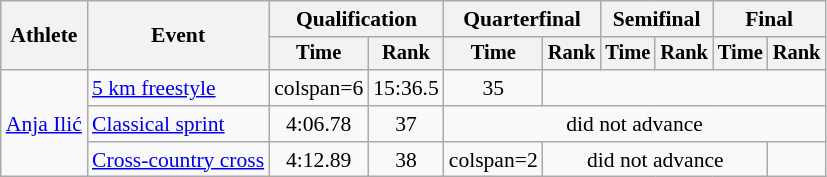<table class="wikitable" style="font-size:90%">
<tr>
<th rowspan="2">Athlete</th>
<th rowspan="2">Event</th>
<th colspan="2">Qualification</th>
<th colspan="2">Quarterfinal</th>
<th colspan="2">Semifinal</th>
<th colspan="2">Final</th>
</tr>
<tr style="font-size:95%">
<th>Time</th>
<th>Rank</th>
<th>Time</th>
<th>Rank</th>
<th>Time</th>
<th>Rank</th>
<th>Time</th>
<th>Rank</th>
</tr>
<tr align=center>
<td align=left rowspan=3><a href='#'>Anja Ilić</a></td>
<td align=left><a href='#'>5 km freestyle</a></td>
<td>colspan=6 </td>
<td>15:36.5</td>
<td>35</td>
</tr>
<tr align=center>
<td align=left><a href='#'>Classical sprint</a></td>
<td>4:06.78</td>
<td>37</td>
<td colspan=6>did not advance</td>
</tr>
<tr align=center>
<td align=left><a href='#'>Cross-country cross</a></td>
<td>4:12.89</td>
<td>38</td>
<td>colspan=2 </td>
<td colspan=4>did not advance</td>
</tr>
</table>
